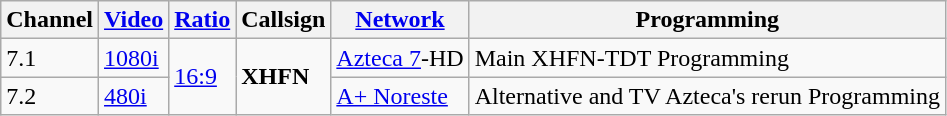<table class="wikitable sortable">
<tr>
<th>Channel</th>
<th><a href='#'>Video</a></th>
<th><a href='#'>Ratio</a></th>
<th>Callsign</th>
<th><a href='#'>Network</a></th>
<th>Programming</th>
</tr>
<tr>
<td>7.1</td>
<td><a href='#'>1080i</a></td>
<td rowspan=2><a href='#'>16:9</a></td>
<td rowspan=2><strong>XHFN</strong></td>
<td><a href='#'>Azteca 7</a>-HD</td>
<td>Main XHFN-TDT Programming</td>
</tr>
<tr>
<td>7.2</td>
<td><a href='#'>480i</a></td>
<td><a href='#'>A+ Noreste</a></td>
<td>Alternative and TV Azteca's rerun Programming</td>
</tr>
</table>
